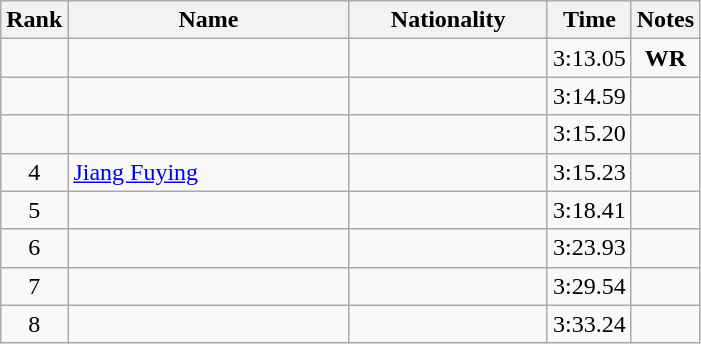<table class="wikitable sortable" style="text-align:center">
<tr>
<th>Rank</th>
<th style="width:180px">Name</th>
<th style="width:125px">Nationality</th>
<th>Time</th>
<th>Notes</th>
</tr>
<tr>
<td></td>
<td style="text-align:left;"></td>
<td style="text-align:left;"></td>
<td>3:13.05</td>
<td><strong>WR</strong></td>
</tr>
<tr>
<td></td>
<td style="text-align:left;"></td>
<td style="text-align:left;"></td>
<td>3:14.59</td>
<td></td>
</tr>
<tr>
<td></td>
<td style="text-align:left;"></td>
<td style="text-align:left;"></td>
<td>3:15.20</td>
<td></td>
</tr>
<tr>
<td>4</td>
<td style="text-align:left;"><a href='#'>Jiang Fuying</a></td>
<td style="text-align:left;"></td>
<td>3:15.23</td>
<td></td>
</tr>
<tr>
<td>5</td>
<td style="text-align:left;"></td>
<td style="text-align:left;"></td>
<td>3:18.41</td>
<td></td>
</tr>
<tr>
<td>6</td>
<td style="text-align:left;"></td>
<td style="text-align:left;"></td>
<td>3:23.93</td>
<td></td>
</tr>
<tr>
<td>7</td>
<td style="text-align:left;"></td>
<td style="text-align:left;"></td>
<td>3:29.54</td>
<td></td>
</tr>
<tr>
<td>8</td>
<td style="text-align:left;"></td>
<td style="text-align:left;"></td>
<td>3:33.24</td>
<td></td>
</tr>
</table>
